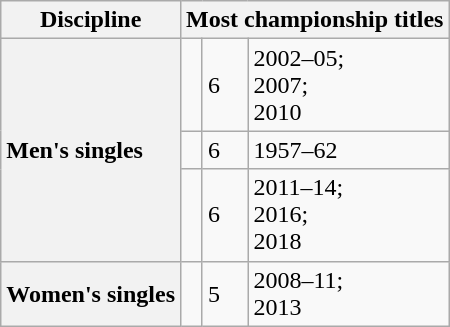<table class="wikitable unsortable" style="text-align:left">
<tr>
<th scope="col">Discipline</th>
<th colspan="3" scope="col">Most championship titles</th>
</tr>
<tr>
<th rowspan="3" scope="row" style="text-align:left">Men's singles</th>
<td></td>
<td>6</td>
<td>2002–05;<br>2007;<br>2010</td>
</tr>
<tr>
<td></td>
<td>6</td>
<td>1957–62</td>
</tr>
<tr>
<td></td>
<td>6</td>
<td>2011–14;<br>2016;<br>2018</td>
</tr>
<tr>
<th scope="row" style="text-align:left">Women's singles</th>
<td></td>
<td>5</td>
<td>2008–11;<br>2013</td>
</tr>
</table>
